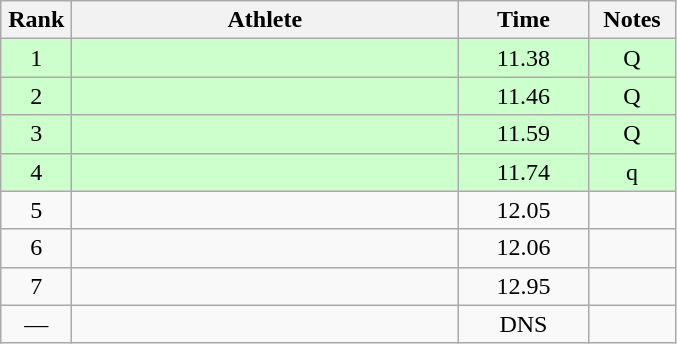<table class="wikitable" style="text-align:center">
<tr>
<th width=40>Rank</th>
<th width=250>Athlete</th>
<th width=80>Time</th>
<th width=50>Notes</th>
</tr>
<tr bgcolor=ccffcc>
<td>1</td>
<td align=left></td>
<td>11.38</td>
<td>Q</td>
</tr>
<tr bgcolor=ccffcc>
<td>2</td>
<td align=left></td>
<td>11.46</td>
<td>Q</td>
</tr>
<tr bgcolor=ccffcc>
<td>3</td>
<td align=left></td>
<td>11.59</td>
<td>Q</td>
</tr>
<tr bgcolor=ccffcc>
<td>4</td>
<td align=left></td>
<td>11.74</td>
<td>q</td>
</tr>
<tr>
<td>5</td>
<td align=left></td>
<td>12.05</td>
<td></td>
</tr>
<tr>
<td>6</td>
<td align=left></td>
<td>12.06</td>
<td></td>
</tr>
<tr>
<td>7</td>
<td align=left></td>
<td>12.95</td>
<td></td>
</tr>
<tr>
<td>—</td>
<td align=left></td>
<td>DNS</td>
<td></td>
</tr>
</table>
